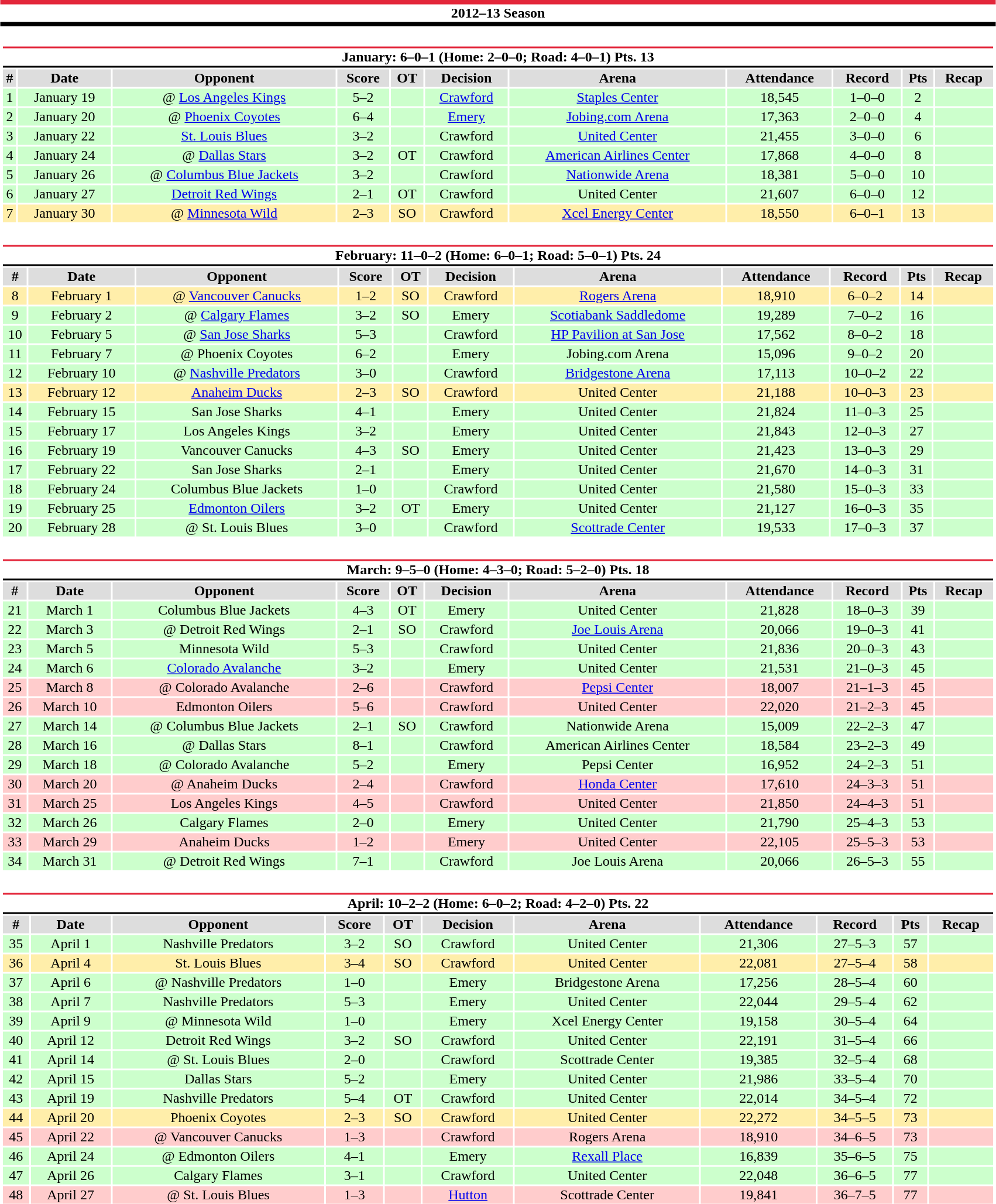<table class="toccolours"  style="width:90%; clear:both; margin:1.5em auto; text-align:center;">
<tr>
<th colspan="11" style="background:#fff; border-top:#e3263a 5px solid; border-bottom:#000 5px solid;">2012–13 Season</th>
</tr>
<tr>
<td colspan=11><br><table class="toccolours collapsible collapsed" style="width:100%;">
<tr>
<th colspan="11" style="background:#fff; border-top:#e3263a 2px solid; border-bottom:#000 2px solid;">January: 6–0–1 (Home: 2–0–0; Road: 4–0–1) Pts. 13</th>
</tr>
<tr style="text-align:center; background:#ddd;">
<td><strong>#</strong></td>
<td><strong>Date</strong></td>
<td><strong>Opponent</strong></td>
<td><strong>Score</strong></td>
<td><strong>OT</strong></td>
<td><strong>Decision</strong></td>
<td><strong>Arena</strong></td>
<td><strong>Attendance</strong></td>
<td><strong>Record</strong></td>
<td><strong>Pts</strong></td>
<td><strong>Recap</strong></td>
</tr>
<tr style="text-align:center; background:#cfc;">
<td>1</td>
<td>January 19</td>
<td>@ <a href='#'>Los Angeles Kings</a></td>
<td>5–2</td>
<td></td>
<td><a href='#'>Crawford</a></td>
<td><a href='#'>Staples Center</a></td>
<td>18,545</td>
<td>1–0–0</td>
<td>2</td>
<td></td>
</tr>
<tr style="text-align:center; background:#cfc;">
<td>2</td>
<td>January 20</td>
<td>@ <a href='#'>Phoenix Coyotes</a></td>
<td>6–4</td>
<td></td>
<td><a href='#'>Emery</a></td>
<td><a href='#'>Jobing.com Arena</a></td>
<td>17,363</td>
<td>2–0–0</td>
<td>4</td>
<td></td>
</tr>
<tr style="text-align:center; background:#cfc;">
<td>3</td>
<td>January 22</td>
<td><a href='#'>St. Louis Blues</a></td>
<td>3–2</td>
<td></td>
<td>Crawford</td>
<td><a href='#'>United Center</a></td>
<td>21,455</td>
<td>3–0–0</td>
<td>6</td>
<td></td>
</tr>
<tr style="text-align:center; background:#cfc;">
<td>4</td>
<td>January 24</td>
<td>@ <a href='#'>Dallas Stars</a></td>
<td>3–2</td>
<td>OT</td>
<td>Crawford</td>
<td><a href='#'>American Airlines Center</a></td>
<td>17,868</td>
<td>4–0–0</td>
<td>8</td>
<td></td>
</tr>
<tr style="text-align:center; background:#cfc;">
<td>5</td>
<td>January 26</td>
<td>@ <a href='#'>Columbus Blue Jackets</a></td>
<td>3–2</td>
<td></td>
<td>Crawford</td>
<td><a href='#'>Nationwide Arena</a></td>
<td>18,381</td>
<td>5–0–0</td>
<td>10</td>
<td></td>
</tr>
<tr style="text-align:center; background:#cfc;">
<td>6</td>
<td>January 27</td>
<td><a href='#'>Detroit Red Wings</a></td>
<td>2–1</td>
<td>OT</td>
<td>Crawford</td>
<td>United Center</td>
<td>21,607</td>
<td>6–0–0</td>
<td>12</td>
<td></td>
</tr>
<tr style="text-align:center; background:#fea;">
<td>7</td>
<td>January 30</td>
<td>@ <a href='#'>Minnesota Wild</a></td>
<td>2–3</td>
<td>SO</td>
<td>Crawford</td>
<td><a href='#'>Xcel Energy Center</a></td>
<td>18,550</td>
<td>6–0–1</td>
<td>13</td>
<td></td>
</tr>
</table>
</td>
</tr>
<tr>
<td colspan=11><br><table class="toccolours collapsible collapsed" style="width:100%;">
<tr>
<th colspan="11" style="background:#fff; border-top:#e3263a 2px solid; border-bottom:#000 2px solid;">February: 11–0–2 (Home: 6–0–1; Road: 5–0–1) Pts. 24</th>
</tr>
<tr style="text-align:center; background:#ddd;">
<td><strong>#</strong></td>
<td><strong>Date</strong></td>
<td><strong>Opponent</strong></td>
<td><strong>Score</strong></td>
<td><strong>OT</strong></td>
<td><strong>Decision</strong></td>
<td><strong>Arena</strong></td>
<td><strong>Attendance</strong></td>
<td><strong>Record</strong></td>
<td><strong>Pts</strong></td>
<td><strong>Recap</strong></td>
</tr>
<tr style="text-align:center; background:#fea;">
<td>8</td>
<td>February 1</td>
<td>@ <a href='#'>Vancouver Canucks</a></td>
<td>1–2</td>
<td>SO</td>
<td>Crawford</td>
<td><a href='#'>Rogers Arena</a></td>
<td>18,910</td>
<td>6–0–2</td>
<td>14</td>
<td></td>
</tr>
<tr style="text-align:center; background:#cfc;">
<td>9</td>
<td>February 2</td>
<td>@ <a href='#'>Calgary Flames</a></td>
<td>3–2</td>
<td>SO</td>
<td>Emery</td>
<td><a href='#'>Scotiabank Saddledome</a></td>
<td>19,289</td>
<td>7–0–2</td>
<td>16</td>
<td></td>
</tr>
<tr style="text-align:center; background:#cfc;">
<td>10</td>
<td>February 5</td>
<td>@ <a href='#'>San Jose Sharks</a></td>
<td>5–3</td>
<td></td>
<td>Crawford</td>
<td><a href='#'>HP Pavilion at San Jose</a></td>
<td>17,562</td>
<td>8–0–2</td>
<td>18</td>
<td></td>
</tr>
<tr style="text-align:center; background:#cfc;">
<td>11</td>
<td>February 7</td>
<td>@ Phoenix Coyotes</td>
<td>6–2</td>
<td></td>
<td>Emery</td>
<td>Jobing.com Arena</td>
<td>15,096</td>
<td>9–0–2</td>
<td>20</td>
<td></td>
</tr>
<tr style="text-align:center; background:#cfc;">
<td>12</td>
<td>February 10</td>
<td>@ <a href='#'>Nashville Predators</a></td>
<td>3–0</td>
<td></td>
<td>Crawford</td>
<td><a href='#'>Bridgestone Arena</a></td>
<td>17,113</td>
<td>10–0–2</td>
<td>22</td>
<td></td>
</tr>
<tr style="text-align:center; background:#fea;">
<td>13</td>
<td>February 12</td>
<td><a href='#'>Anaheim Ducks</a></td>
<td>2–3</td>
<td>SO</td>
<td>Crawford</td>
<td>United Center</td>
<td>21,188</td>
<td>10–0–3</td>
<td>23</td>
<td></td>
</tr>
<tr style="text-align:center; background:#cfc;">
<td>14</td>
<td>February 15</td>
<td>San Jose Sharks</td>
<td>4–1</td>
<td></td>
<td>Emery</td>
<td>United Center</td>
<td>21,824</td>
<td>11–0–3</td>
<td>25</td>
<td></td>
</tr>
<tr style="text-align:center; background:#cfc;">
<td>15</td>
<td>February 17</td>
<td>Los Angeles Kings</td>
<td>3–2</td>
<td></td>
<td>Emery</td>
<td>United Center</td>
<td>21,843</td>
<td>12–0–3</td>
<td>27</td>
<td></td>
</tr>
<tr style="text-align:center; background:#cfc;">
<td>16</td>
<td>February 19</td>
<td>Vancouver Canucks</td>
<td>4–3</td>
<td>SO</td>
<td>Emery</td>
<td>United Center</td>
<td>21,423</td>
<td>13–0–3</td>
<td>29</td>
<td></td>
</tr>
<tr style="text-align:center; background:#cfc;">
<td>17</td>
<td>February 22</td>
<td>San Jose Sharks</td>
<td>2–1</td>
<td></td>
<td>Emery</td>
<td>United Center</td>
<td>21,670</td>
<td>14–0–3</td>
<td>31</td>
<td></td>
</tr>
<tr style="text-align:center; background:#cfc;">
<td>18</td>
<td>February 24</td>
<td>Columbus Blue Jackets</td>
<td>1–0</td>
<td></td>
<td>Crawford</td>
<td>United Center</td>
<td>21,580</td>
<td>15–0–3</td>
<td>33</td>
<td></td>
</tr>
<tr style="text-align:center; background:#cfc;">
<td>19</td>
<td>February 25</td>
<td><a href='#'>Edmonton Oilers</a></td>
<td>3–2</td>
<td>OT</td>
<td>Emery</td>
<td>United Center</td>
<td>21,127</td>
<td>16–0–3</td>
<td>35</td>
<td></td>
</tr>
<tr style="text-align:center; background:#cfc;">
<td>20</td>
<td>February 28</td>
<td>@ St. Louis Blues</td>
<td>3–0</td>
<td></td>
<td>Crawford</td>
<td><a href='#'>Scottrade Center</a></td>
<td>19,533</td>
<td>17–0–3</td>
<td>37</td>
<td></td>
</tr>
</table>
</td>
</tr>
<tr>
<td colspan=11><br><table class="toccolours collapsible collapsed" style="width:100%;">
<tr>
<th colspan="11" style="background:#fff; border-top:#e3263a 2px solid; border-bottom:#000 2px solid;">March: 9–5–0 (Home: 4–3–0; Road: 5–2–0) Pts. 18</th>
</tr>
<tr style="text-align:center; background:#ddd;">
<td><strong>#</strong></td>
<td><strong>Date</strong></td>
<td><strong>Opponent</strong></td>
<td><strong>Score</strong></td>
<td><strong>OT</strong></td>
<td><strong>Decision</strong></td>
<td><strong>Arena</strong></td>
<td><strong>Attendance</strong></td>
<td><strong>Record</strong></td>
<td><strong>Pts</strong></td>
<td><strong>Recap</strong></td>
</tr>
<tr style="text-align:center; background:#cfc;">
<td>21</td>
<td>March 1</td>
<td>Columbus Blue Jackets</td>
<td>4–3</td>
<td>OT</td>
<td>Emery</td>
<td>United Center</td>
<td>21,828</td>
<td>18–0–3</td>
<td>39</td>
<td></td>
</tr>
<tr style="text-align:center; background:#cfc;">
<td>22</td>
<td>March 3</td>
<td>@ Detroit Red Wings</td>
<td>2–1</td>
<td>SO</td>
<td>Crawford</td>
<td><a href='#'>Joe Louis Arena</a></td>
<td>20,066</td>
<td>19–0–3</td>
<td>41</td>
<td></td>
</tr>
<tr style="text-align:center; background:#cfc;">
<td>23</td>
<td>March 5</td>
<td>Minnesota Wild</td>
<td>5–3</td>
<td></td>
<td>Crawford</td>
<td>United Center</td>
<td>21,836</td>
<td>20–0–3</td>
<td>43</td>
<td></td>
</tr>
<tr style="text-align:center; background:#cfc;">
<td>24</td>
<td>March 6</td>
<td><a href='#'>Colorado Avalanche</a></td>
<td>3–2</td>
<td></td>
<td>Emery</td>
<td>United Center</td>
<td>21,531</td>
<td>21–0–3</td>
<td>45</td>
<td></td>
</tr>
<tr style="text-align:center; background:#fcc;">
<td>25</td>
<td>March 8</td>
<td>@ Colorado Avalanche</td>
<td>2–6</td>
<td></td>
<td>Crawford</td>
<td><a href='#'>Pepsi Center</a></td>
<td>18,007</td>
<td>21–1–3</td>
<td>45</td>
<td></td>
</tr>
<tr style="text-align:center; background:#fcc;">
<td>26</td>
<td>March 10</td>
<td>Edmonton Oilers</td>
<td>5–6</td>
<td></td>
<td>Crawford</td>
<td>United Center</td>
<td>22,020</td>
<td>21–2–3</td>
<td>45</td>
<td></td>
</tr>
<tr style="text-align:center; background:#cfc;">
<td>27</td>
<td>March 14</td>
<td>@ Columbus Blue Jackets</td>
<td>2–1</td>
<td>SO</td>
<td>Crawford</td>
<td>Nationwide Arena</td>
<td>15,009</td>
<td>22–2–3</td>
<td>47</td>
<td></td>
</tr>
<tr style="text-align:center; background:#cfc;">
<td>28</td>
<td>March 16</td>
<td>@ Dallas Stars</td>
<td>8–1</td>
<td></td>
<td>Crawford</td>
<td>American Airlines Center</td>
<td>18,584</td>
<td>23–2–3</td>
<td>49</td>
<td></td>
</tr>
<tr style="text-align:center; background:#cfc;">
<td>29</td>
<td>March 18</td>
<td>@ Colorado Avalanche</td>
<td>5–2</td>
<td></td>
<td>Emery</td>
<td>Pepsi Center</td>
<td>16,952</td>
<td>24–2–3</td>
<td>51</td>
<td></td>
</tr>
<tr style="text-align:center; background:#fcc;">
<td>30</td>
<td>March 20</td>
<td>@ Anaheim Ducks</td>
<td>2–4</td>
<td></td>
<td>Crawford</td>
<td><a href='#'>Honda Center</a></td>
<td>17,610</td>
<td>24–3–3</td>
<td>51</td>
<td></td>
</tr>
<tr style="text-align:center; background:#fcc;">
<td>31</td>
<td>March 25</td>
<td>Los Angeles Kings</td>
<td>4–5</td>
<td></td>
<td>Crawford</td>
<td>United Center</td>
<td>21,850</td>
<td>24–4–3</td>
<td>51</td>
<td></td>
</tr>
<tr style="text-align:center; background:#cfc;">
<td>32</td>
<td>March 26</td>
<td>Calgary Flames</td>
<td>2–0</td>
<td></td>
<td>Emery</td>
<td>United Center</td>
<td>21,790</td>
<td>25–4–3</td>
<td>53</td>
<td></td>
</tr>
<tr style="text-align:center; background:#fcc;">
<td>33</td>
<td>March 29</td>
<td>Anaheim Ducks</td>
<td>1–2</td>
<td></td>
<td>Emery</td>
<td>United Center</td>
<td>22,105</td>
<td>25–5–3</td>
<td>53</td>
<td></td>
</tr>
<tr style="text-align:center; background:#cfc;">
<td>34</td>
<td>March 31</td>
<td>@ Detroit Red Wings</td>
<td>7–1</td>
<td></td>
<td>Crawford</td>
<td>Joe Louis Arena</td>
<td>20,066</td>
<td>26–5–3</td>
<td>55</td>
<td></td>
</tr>
</table>
</td>
</tr>
<tr>
<td colspan=11><br><table class="toccolours collapsible collapsed" style="width:100%;">
<tr>
<th colspan="11" style="background:#fff; border-top:#e3263a 2px solid; border-bottom:#000 2px solid;">April: 10–2–2 (Home: 6–0–2; Road: 4–2–0) Pts. 22</th>
</tr>
<tr style="text-align:center; background:#ddd;">
<td><strong>#</strong></td>
<td><strong>Date</strong></td>
<td><strong>Opponent</strong></td>
<td><strong>Score</strong></td>
<td><strong>OT</strong></td>
<td><strong>Decision</strong></td>
<td><strong>Arena</strong></td>
<td><strong>Attendance</strong></td>
<td><strong>Record</strong></td>
<td><strong>Pts</strong></td>
<td><strong>Recap</strong></td>
</tr>
<tr style="text-align:center; background:#cfc;">
<td>35</td>
<td>April 1</td>
<td>Nashville Predators</td>
<td>3–2</td>
<td>SO</td>
<td>Crawford</td>
<td>United Center</td>
<td>21,306</td>
<td>27–5–3</td>
<td>57</td>
<td></td>
</tr>
<tr style="text-align:center; background:#fea;">
<td>36</td>
<td>April 4</td>
<td>St. Louis Blues</td>
<td>3–4</td>
<td>SO</td>
<td>Crawford</td>
<td>United Center</td>
<td>22,081</td>
<td>27–5–4</td>
<td>58</td>
<td></td>
</tr>
<tr style="text-align:center; background:#cfc;">
<td>37</td>
<td>April 6</td>
<td>@ Nashville Predators</td>
<td>1–0</td>
<td></td>
<td>Emery</td>
<td>Bridgestone Arena</td>
<td>17,256</td>
<td>28–5–4</td>
<td>60</td>
<td></td>
</tr>
<tr style="text-align:center; background:#cfc;">
<td>38</td>
<td>April 7</td>
<td>Nashville Predators</td>
<td>5–3</td>
<td></td>
<td>Emery</td>
<td>United Center</td>
<td>22,044</td>
<td>29–5–4</td>
<td>62</td>
<td></td>
</tr>
<tr style="text-align:center; background:#cfc;">
<td>39</td>
<td>April 9</td>
<td>@ Minnesota Wild</td>
<td>1–0</td>
<td></td>
<td>Emery</td>
<td>Xcel Energy Center</td>
<td>19,158</td>
<td>30–5–4</td>
<td>64</td>
<td></td>
</tr>
<tr style="text-align:center; background:#cfc;">
<td>40</td>
<td>April 12</td>
<td>Detroit Red Wings</td>
<td>3–2</td>
<td>SO</td>
<td>Crawford</td>
<td>United Center</td>
<td>22,191</td>
<td>31–5–4</td>
<td>66</td>
<td></td>
</tr>
<tr style="text-align:center; background:#cfc;">
<td>41</td>
<td>April 14</td>
<td>@ St. Louis Blues</td>
<td>2–0</td>
<td></td>
<td>Crawford</td>
<td>Scottrade Center</td>
<td>19,385</td>
<td>32–5–4</td>
<td>68</td>
<td></td>
</tr>
<tr style="text-align:center; background:#cfc;">
<td>42</td>
<td>April 15</td>
<td>Dallas Stars</td>
<td>5–2</td>
<td></td>
<td>Emery</td>
<td>United Center</td>
<td>21,986</td>
<td>33–5–4</td>
<td>70</td>
<td></td>
</tr>
<tr style="text-align:center; background:#cfc;">
<td>43</td>
<td>April 19</td>
<td>Nashville Predators</td>
<td>5–4</td>
<td>OT</td>
<td>Crawford</td>
<td>United Center</td>
<td>22,014</td>
<td>34–5–4</td>
<td>72</td>
<td></td>
</tr>
<tr style="text-align:center; background:#fea;">
<td>44</td>
<td>April 20</td>
<td>Phoenix Coyotes</td>
<td>2–3</td>
<td>SO</td>
<td>Crawford</td>
<td>United Center</td>
<td>22,272</td>
<td>34–5–5</td>
<td>73</td>
<td></td>
</tr>
<tr style="text-align:center; background:#fcc;">
<td>45</td>
<td>April 22</td>
<td>@ Vancouver Canucks</td>
<td>1–3</td>
<td></td>
<td>Crawford</td>
<td>Rogers Arena</td>
<td>18,910</td>
<td>34–6–5</td>
<td>73</td>
<td></td>
</tr>
<tr style="text-align:center; background:#cfc;">
<td>46</td>
<td>April 24</td>
<td>@ Edmonton Oilers</td>
<td>4–1</td>
<td></td>
<td>Emery</td>
<td><a href='#'>Rexall Place</a></td>
<td>16,839</td>
<td>35–6–5</td>
<td>75</td>
<td></td>
</tr>
<tr style="text-align:center; background:#cfc;">
<td>47</td>
<td>April 26</td>
<td>Calgary Flames</td>
<td>3–1</td>
<td></td>
<td>Crawford</td>
<td>United Center</td>
<td>22,048</td>
<td>36–6–5</td>
<td>77</td>
<td></td>
</tr>
<tr style="text-align:center; background:#fcc;">
<td>48</td>
<td>April 27</td>
<td>@ St. Louis Blues</td>
<td>1–3</td>
<td></td>
<td><a href='#'>Hutton</a></td>
<td>Scottrade Center</td>
<td>19,841</td>
<td>36–7–5</td>
<td>77</td>
<td></td>
</tr>
</table>
</td>
</tr>
</table>
